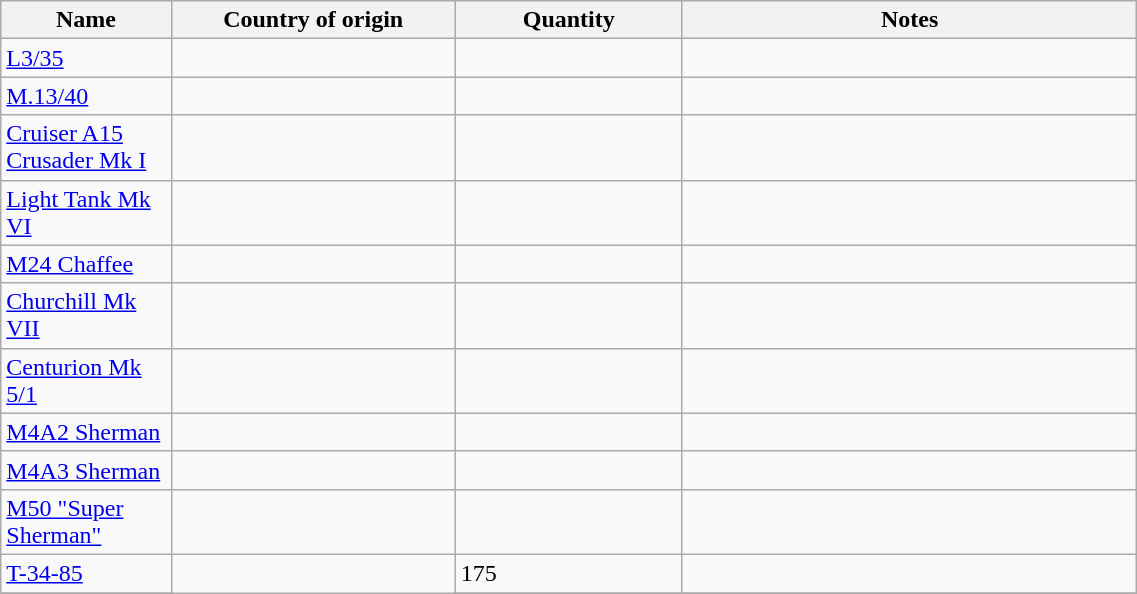<table class="wikitable" border="0" width="60%">
<tr>
<th width="15%">Name</th>
<th width="25%">Country of origin</th>
<th width="20%">Quantity</th>
<th>Notes</th>
</tr>
<tr>
<td><a href='#'>L3/35</a></td>
<td></td>
<td></td>
<td></td>
</tr>
<tr>
<td><a href='#'>M.13/40</a></td>
<td></td>
<td></td>
<td></td>
</tr>
<tr>
<td><a href='#'>Cruiser A15 Crusader Mk I</a></td>
<td></td>
<td></td>
<td></td>
</tr>
<tr>
<td><a href='#'>Light Tank Mk VI</a></td>
<td></td>
<td></td>
<td></td>
</tr>
<tr>
<td><a href='#'>M24 Chaffee</a></td>
<td></td>
<td></td>
<td></td>
</tr>
<tr>
<td><a href='#'>Churchill Mk VII</a></td>
<td></td>
<td></td>
<td></td>
</tr>
<tr>
<td><a href='#'>Centurion Mk 5/1</a></td>
<td></td>
<td></td>
<td></td>
</tr>
<tr>
<td><a href='#'>M4A2 Sherman</a></td>
<td></td>
<td></td>
<td></td>
</tr>
<tr>
<td><a href='#'>M4A3 Sherman</a></td>
<td></td>
<td></td>
<td></td>
</tr>
<tr>
<td><a href='#'>M50 "Super Sherman"</a></td>
<td></td>
<td></td>
<td></td>
</tr>
<tr>
<td><a href='#'>T-34-85</a></td>
<td rowspan="2"></td>
<td>175</td>
<td></td>
</tr>
<tr>
</tr>
</table>
